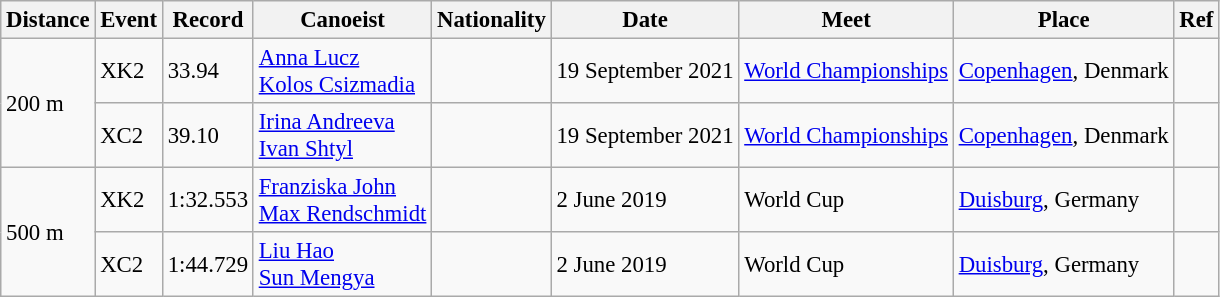<table class="wikitable" style="font-size:95%; text-align:left;">
<tr>
<th>Distance</th>
<th>Event</th>
<th>Record</th>
<th>Canoeist</th>
<th>Nationality</th>
<th>Date</th>
<th>Meet</th>
<th>Place</th>
<th>Ref</th>
</tr>
<tr>
<td rowspan=2>200 m</td>
<td>XK2</td>
<td>33.94</td>
<td><a href='#'>Anna Lucz</a><br><a href='#'>Kolos Csizmadia</a></td>
<td></td>
<td>19 September 2021</td>
<td><a href='#'>World Championships</a></td>
<td><a href='#'>Copenhagen</a>, Denmark</td>
<td></td>
</tr>
<tr>
<td>XC2</td>
<td>39.10</td>
<td><a href='#'>Irina Andreeva</a><br><a href='#'>Ivan Shtyl</a></td>
<td></td>
<td>19 September 2021</td>
<td><a href='#'>World Championships</a></td>
<td><a href='#'>Copenhagen</a>, Denmark</td>
<td></td>
</tr>
<tr>
<td rowspan=2>500 m</td>
<td>XK2</td>
<td>1:32.553</td>
<td><a href='#'>Franziska John</a><br><a href='#'>Max Rendschmidt</a></td>
<td></td>
<td>2 June 2019</td>
<td>World Cup</td>
<td><a href='#'>Duisburg</a>, Germany</td>
<td></td>
</tr>
<tr>
<td>XC2</td>
<td>1:44.729</td>
<td><a href='#'>Liu Hao</a><br><a href='#'>Sun Mengya</a></td>
<td></td>
<td>2 June 2019</td>
<td>World Cup</td>
<td><a href='#'>Duisburg</a>, Germany</td>
<td></td>
</tr>
</table>
